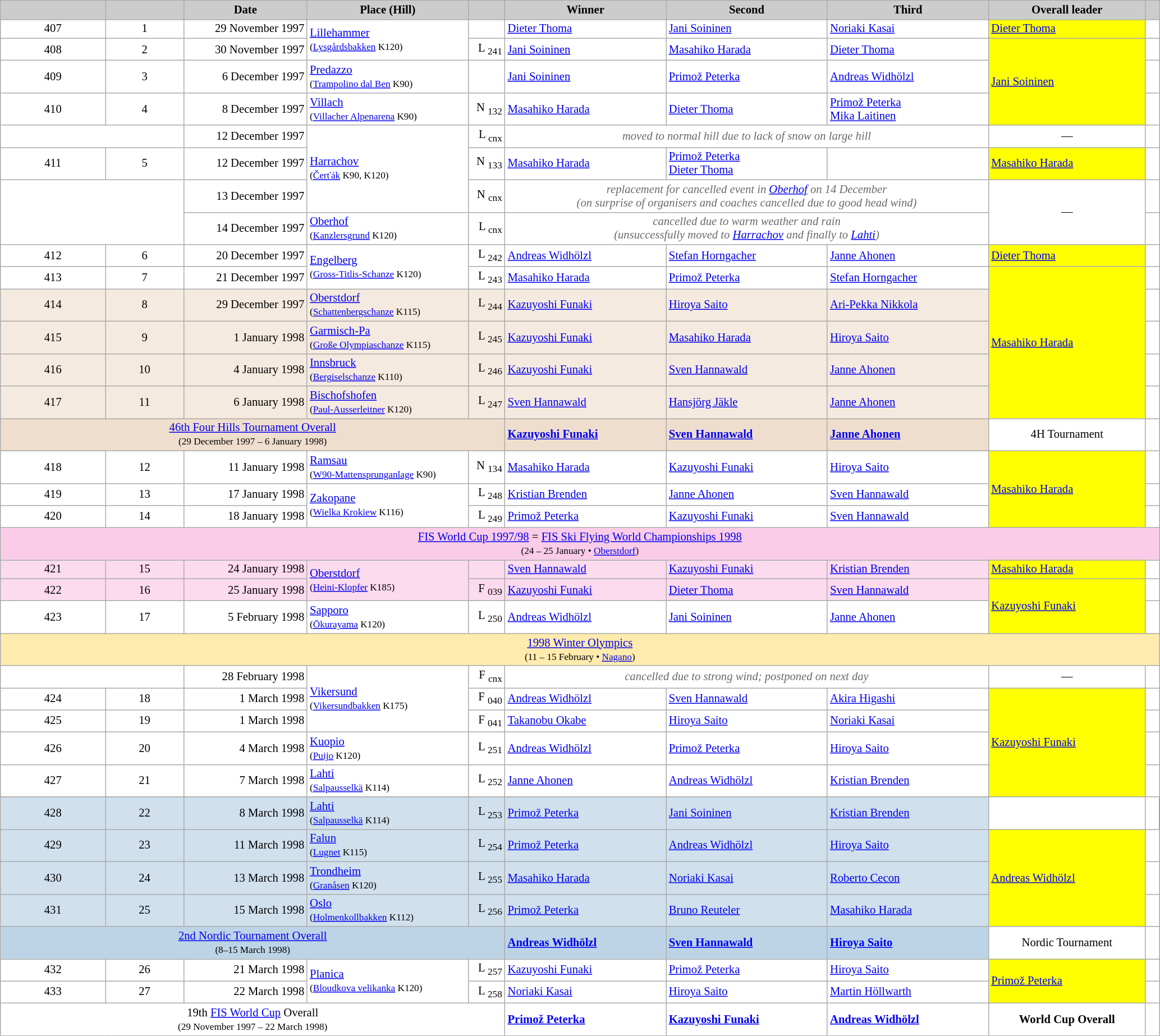<table class="wikitable plainrowheaders" style="background:#fff; font-size:86%; width:109%; line-height:16px; border:grey solid 1px; border-collapse:collapse;">
<tr>
<th scope="col" style="background:#ccc; width=30 px;"></th>
<th scope="col" style="background:#ccc; width=30 px;"></th>
<th scope="col" style="background:#ccc; width:140px;">Date</th>
<th scope="col" style="background:#ccc; width:185px;">Place (Hill)</th>
<th scope="col" style="background:#ccc; width:37px;"></th>
<th scope="col" style="background:#ccc; width:185px;">Winner</th>
<th scope="col" style="background:#ccc; width:185px;">Second</th>
<th scope="col" style="background:#ccc; width:185px;">Third</th>
<th scope="col" style="background:#ccc; width:180px;">Overall leader</th>
<th scope="col" style="background:#ccc; width:10px;"></th>
</tr>
<tr>
<td align=center>407</td>
<td align=center>1</td>
<td align=right>29 November 1997</td>
<td rowspan=2> <a href='#'>Lillehammer</a><br><small>(<a href='#'>Lysgårdsbakken</a> K120)</small></td>
<td align=right></td>
<td> <a href='#'>Dieter Thoma</a></td>
<td> <a href='#'>Jani Soininen</a></td>
<td> <a href='#'>Noriaki Kasai</a></td>
<td bgcolor=yellow> <a href='#'>Dieter Thoma</a></td>
<td></td>
</tr>
<tr>
<td align=center>408</td>
<td align=center>2</td>
<td align=right>30 November 1997</td>
<td align=right>L <sub>241</sub></td>
<td> <a href='#'>Jani Soininen</a></td>
<td> <a href='#'>Masahiko Harada</a></td>
<td> <a href='#'>Dieter Thoma</a></td>
<td bgcolor=yellow rowspan=3> <a href='#'>Jani Soininen</a></td>
<td></td>
</tr>
<tr>
<td align=center>409</td>
<td align=center>3</td>
<td align=right>6 December 1997</td>
<td> <a href='#'>Predazzo</a><br><small>(<a href='#'>Trampolino dal Ben</a> K90)</small></td>
<td align=right></td>
<td> <a href='#'>Jani Soininen</a></td>
<td> <a href='#'>Primož Peterka</a></td>
<td> <a href='#'>Andreas Widhölzl</a></td>
<td></td>
</tr>
<tr>
<td align=center>410</td>
<td align=center>4</td>
<td align=right>8 December 1997</td>
<td> <a href='#'>Villach</a><br><small>(<a href='#'>Villacher Alpenarena</a> K90)</small></td>
<td align=right>N <sub>132</sub></td>
<td> <a href='#'>Masahiko Harada</a></td>
<td> <a href='#'>Dieter Thoma</a></td>
<td> <a href='#'>Primož Peterka</a><br> <a href='#'>Mika Laitinen</a></td>
<td></td>
</tr>
<tr>
<td colspan=2></td>
<td align=right>12 December 1997</td>
<td rowspan=3> <a href='#'>Harrachov</a><br><small>(<a href='#'>Čerťák</a> K90, K120)</small></td>
<td align=right>L <sub>cnx</sub></td>
<td colspan=3 align=center style=color:#696969><em>moved to normal hill due to lack of snow on large hill</em></td>
<td style="background:white; text-align:center">—</td>
<td style="background:white"></td>
</tr>
<tr>
<td align=center>411</td>
<td align=center>5</td>
<td align=right>12 December 1997</td>
<td align=right>N <sub>133</sub></td>
<td> <a href='#'>Masahiko Harada</a></td>
<td> <a href='#'>Primož Peterka</a><br> <a href='#'>Dieter Thoma</a></td>
<td></td>
<td bgcolor=yellow> <a href='#'>Masahiko Harada</a></td>
<td></td>
</tr>
<tr>
<td colspan=2 rowspan=2></td>
<td align=right>13 December 1997</td>
<td align=right>N <sub>cnx</sub></td>
<td colspan=3 align=center style=color:#696969><em>replacement for cancelled event in <a href='#'>Oberhof</a> on 14 December<br>(on surprise of organisers and coaches cancelled due to good head wind)</em></td>
<td style="background:white; text-align:center" rowspan=2>—</td>
<td style="background:white"></td>
</tr>
<tr>
<td align=right>14 December 1997</td>
<td> <a href='#'>Oberhof</a><br><small>(<a href='#'>Kanzlersgrund</a> K120)</small></td>
<td align=right>L <sub>cnx</sub></td>
<td colspan=3 align=center style=color:#696969><em>cancelled due to warm weather and rain<br>(unsuccessfully moved to <a href='#'>Harrachov</a> and finally to <a href='#'>Lahti</a>)</em></td>
<td style="background:white"></td>
</tr>
<tr>
<td align=center>412</td>
<td align=center>6</td>
<td align=right>20 December 1997</td>
<td rowspan=2> <a href='#'>Engelberg</a><br><small>(<a href='#'>Gross-Titlis-Schanze</a> K120)</small></td>
<td align=right>L <sub>242</sub></td>
<td> <a href='#'>Andreas Widhölzl</a></td>
<td> <a href='#'>Stefan Horngacher</a></td>
<td> <a href='#'>Janne Ahonen</a></td>
<td bgcolor=yellow> <a href='#'>Dieter Thoma</a></td>
<td></td>
</tr>
<tr>
<td align=center>413</td>
<td align=center>7</td>
<td align=right>21 December 1997</td>
<td align=right>L <sub>243</sub></td>
<td> <a href='#'>Masahiko Harada</a></td>
<td> <a href='#'>Primož Peterka</a></td>
<td> <a href='#'>Stefan Horngacher</a></td>
<td bgcolor=yellow rowspan=5> <a href='#'>Masahiko Harada</a></td>
<td></td>
</tr>
<tr bgcolor=#F5EADF>
<td align=center>414</td>
<td align=center>8</td>
<td align=right>29 December 1997</td>
<td> <a href='#'>Oberstdorf</a><br><small>(<a href='#'>Schattenbergschanze</a> K115)</small></td>
<td align=right>L <sub>244</sub></td>
<td> <a href='#'>Kazuyoshi Funaki</a></td>
<td> <a href='#'>Hiroya Saito</a></td>
<td> <a href='#'>Ari-Pekka Nikkola</a></td>
<td bgcolor=white></td>
</tr>
<tr bgcolor=#F5EADF>
<td align=center>415</td>
<td align=center>9</td>
<td align=right>1 January 1998</td>
<td> <a href='#'>Garmisch-Pa</a><br><small>(<a href='#'>Große Olympiaschanze</a> K115)</small></td>
<td align=right>L <sub>245</sub></td>
<td> <a href='#'>Kazuyoshi Funaki</a></td>
<td> <a href='#'>Masahiko Harada</a></td>
<td> <a href='#'>Hiroya Saito</a></td>
<td bgcolor=white></td>
</tr>
<tr bgcolor=#F5EADF>
<td align=center>416</td>
<td align=center>10</td>
<td align=right>4 January 1998</td>
<td> <a href='#'>Innsbruck</a><br><small>(<a href='#'>Bergiselschanze</a> K110)</small></td>
<td align=right>L <sub>246</sub></td>
<td> <a href='#'>Kazuyoshi Funaki</a></td>
<td> <a href='#'>Sven Hannawald</a></td>
<td> <a href='#'>Janne Ahonen</a></td>
<td bgcolor=white></td>
</tr>
<tr bgcolor=#F5EADF>
<td align=center>417</td>
<td align=center>11</td>
<td align=right>6 January 1998</td>
<td> <a href='#'>Bischofshofen</a><br><small>(<a href='#'>Paul-Ausserleitner</a> K120)</small></td>
<td align=right>L <sub>247</sub></td>
<td> <a href='#'>Sven Hannawald</a></td>
<td> <a href='#'>Hansjörg Jäkle</a></td>
<td> <a href='#'>Janne Ahonen</a></td>
<td bgcolor=white></td>
</tr>
<tr bgcolor=#EFDECD>
<td colspan=5 align=center><a href='#'>46th Four Hills Tournament Overall</a><br><small>(29 December 1997 – 6 January 1998)</small></td>
<td> <strong><a href='#'>Kazuyoshi Funaki</a></strong></td>
<td> <strong><a href='#'>Sven Hannawald</a></strong></td>
<td> <strong><a href='#'>Janne Ahonen</a></strong></td>
<td bgcolor=white align=center>4H Tournament</td>
<td bgcolor=white></td>
</tr>
<tr>
<td align=center>418</td>
<td align=center>12</td>
<td align=right>11 January 1998</td>
<td> <a href='#'>Ramsau</a><br><small>(<a href='#'>W90-Mattensprunganlage</a> K90)</small></td>
<td align=right>N <sub>134</sub></td>
<td> <a href='#'>Masahiko Harada</a></td>
<td> <a href='#'>Kazuyoshi Funaki</a></td>
<td> <a href='#'>Hiroya Saito</a></td>
<td bgcolor=yellow rowspan=3> <a href='#'>Masahiko Harada</a></td>
<td></td>
</tr>
<tr>
<td align=center>419</td>
<td align=center>13</td>
<td align=right>17 January 1998</td>
<td rowspan=2> <a href='#'>Zakopane</a><br><small>(<a href='#'>Wielka Krokiew</a> K116)</small></td>
<td align=right>L <sub>248</sub></td>
<td> <a href='#'>Kristian Brenden</a></td>
<td> <a href='#'>Janne Ahonen</a></td>
<td> <a href='#'>Sven Hannawald</a></td>
<td></td>
</tr>
<tr>
<td align=center>420</td>
<td align=center>14</td>
<td align=right>18 January 1998</td>
<td align=right>L <sub>249</sub></td>
<td> <a href='#'>Primož Peterka</a></td>
<td> <a href='#'>Kazuyoshi Funaki</a></td>
<td> <a href='#'>Sven Hannawald</a></td>
<td></td>
</tr>
<tr bgcolor=#FBCCE7>
<td colspan=10 align=center><a href='#'>FIS World Cup 1997/98</a> = <a href='#'>FIS Ski Flying World Championships 1998</a><br><small>(24 – 25 January • <a href='#'>Oberstdorf</a>)</small></td>
</tr>
<tr bgcolor=#fcdbee>
<td align=center>421</td>
<td align=center>15</td>
<td align=right>24 January 1998</td>
<td rowspan=2> <a href='#'>Oberstdorf</a><br><small>(<a href='#'>Heini-Klopfer</a> K185)</small></td>
<td align=right></td>
<td> <a href='#'>Sven Hannawald</a></td>
<td> <a href='#'>Kazuyoshi Funaki</a></td>
<td> <a href='#'>Kristian Brenden</a></td>
<td bgcolor=yellow> <a href='#'>Masahiko Harada</a></td>
<td bgcolor=white></td>
</tr>
<tr bgcolor=#fcdbee>
<td align=center>422</td>
<td align=center>16</td>
<td align=right>25 January 1998</td>
<td align=right>F <sub>039</sub></td>
<td> <a href='#'>Kazuyoshi Funaki</a></td>
<td> <a href='#'>Dieter Thoma</a></td>
<td> <a href='#'>Sven Hannawald</a></td>
<td bgcolor=yellow rowspan=2> <a href='#'>Kazuyoshi Funaki</a></td>
<td bgcolor=white></td>
</tr>
<tr>
<td align=center>423</td>
<td align=center>17</td>
<td align=right>5 February 1998</td>
<td> <a href='#'>Sapporo</a><br><small>(<a href='#'>Ōkurayama</a> K120)</small></td>
<td align=right>L <sub>250</sub></td>
<td> <a href='#'>Andreas Widhölzl</a></td>
<td> <a href='#'>Jani Soininen</a></td>
<td> <a href='#'>Janne Ahonen</a></td>
<td></td>
</tr>
<tr style="background:#FFEBAD">
<td colspan=10 align=center> <a href='#'>1998 Winter Olympics</a><br><small>(11 – 15 February •  <a href='#'> Nagano</a>)</small></td>
</tr>
<tr>
<td colspan=2></td>
<td align=right>28 February 1998</td>
<td rowspan=3> <a href='#'>Vikersund</a><br><small>(<a href='#'>Vikersundbakken</a> K175)</small></td>
<td align=right>F <sub>cnx</sub></td>
<td colspan=3 align=center style=color:#696969><em>cancelled due to strong wind; postponed on next day</em></td>
<td style="background:white; text-align:center">—</td>
<td style="background:white"></td>
</tr>
<tr>
<td align=center>424</td>
<td align=center>18</td>
<td align=right>1 March 1998</td>
<td align=right>F <sub>040</sub></td>
<td> <a href='#'>Andreas Widhölzl</a></td>
<td> <a href='#'>Sven Hannawald</a></td>
<td> <a href='#'>Akira Higashi</a></td>
<td bgcolor=yellow rowspan=5> <a href='#'>Kazuyoshi Funaki</a></td>
<td></td>
</tr>
<tr>
<td align=center>425</td>
<td align=center>19</td>
<td align=right>1 March 1998</td>
<td align=right>F <sub>041</sub></td>
<td> <a href='#'>Takanobu Okabe</a></td>
<td> <a href='#'>Hiroya Saito</a></td>
<td> <a href='#'>Noriaki Kasai</a></td>
<td></td>
</tr>
<tr>
<td align=center>426</td>
<td align=center>20</td>
<td align=right>4 March 1998</td>
<td> <a href='#'>Kuopio</a><br><small>(<a href='#'>Puijo</a> K120)</small></td>
<td align=right>L <sub>251</sub></td>
<td> <a href='#'>Andreas Widhölzl</a></td>
<td> <a href='#'>Primož Peterka</a></td>
<td> <a href='#'>Hiroya Saito</a></td>
<td></td>
</tr>
<tr>
<td align=center>427</td>
<td align=center>21</td>
<td align=right>7 March 1998</td>
<td> <a href='#'>Lahti</a><br><small>(<a href='#'>Salpausselkä</a> K114)</small></td>
<td align=right>L <sub>252</sub></td>
<td> <a href='#'>Janne Ahonen</a></td>
<td> <a href='#'>Andreas Widhölzl</a></td>
<td> <a href='#'>Kristian Brenden</a></td>
<td></td>
</tr>
<tr>
</tr>
<tr bgcolor=#d0e0ed>
<td align=center>428</td>
<td align=center>22</td>
<td align=right>8 March 1998</td>
<td> <a href='#'>Lahti</a><br><small>(<a href='#'>Salpausselkä</a> K114)</small></td>
<td align=right>L <sub>253</sub></td>
<td> <a href='#'>Primož Peterka</a></td>
<td> <a href='#'>Jani Soininen</a></td>
<td> <a href='#'>Kristian Brenden</a></td>
<td bgcolor=white></td>
</tr>
<tr bgcolor=#d0e0ed>
<td align=center>429</td>
<td align=center>23</td>
<td align=right>11 March 1998</td>
<td> <a href='#'>Falun</a><br><small>(<a href='#'>Lugnet</a> K115)</small></td>
<td align=right>L <sub>254</sub></td>
<td> <a href='#'>Primož Peterka</a></td>
<td> <a href='#'>Andreas Widhölzl</a></td>
<td> <a href='#'>Hiroya Saito</a></td>
<td bgcolor=yellow rowspan=3> <a href='#'>Andreas Widhölzl</a></td>
<td bgcolor=white></td>
</tr>
<tr bgcolor=#d0e0ed>
<td align=center>430</td>
<td align=center>24</td>
<td align=right>13 March 1998</td>
<td> <a href='#'>Trondheim</a><br><small>(<a href='#'>Granåsen</a> K120)</small></td>
<td align=right>L <sub>255</sub></td>
<td> <a href='#'>Masahiko Harada</a></td>
<td> <a href='#'>Noriaki Kasai</a></td>
<td> <a href='#'>Roberto Cecon</a></td>
<td bgcolor=white></td>
</tr>
<tr bgcolor=#d0e0ed>
<td align=center>431</td>
<td align=center>25</td>
<td align=right>15 March 1998</td>
<td> <a href='#'>Oslo</a><br><small>(<a href='#'>Holmenkollbakken</a> K112)</small></td>
<td align=right>L <sub>256</sub></td>
<td> <a href='#'>Primož Peterka</a></td>
<td> <a href='#'>Bruno Reuteler</a></td>
<td> <a href='#'>Masahiko Harada</a></td>
<td bgcolor=white></td>
</tr>
<tr bgcolor=#BCD4E6>
<td colspan=5 align=center><a href='#'>2nd Nordic Tournament Overall</a><br><small>(8–15 March 1998)</small></td>
<td> <strong><a href='#'>Andreas Widhölzl</a></strong></td>
<td> <strong><a href='#'>Sven Hannawald</a></strong></td>
<td> <strong><a href='#'>Hiroya Saito</a></strong></td>
<td bgcolor=white align=center>Nordic Tournament</td>
<td bgcolor=white></td>
</tr>
<tr>
<td align=center>432</td>
<td align=center>26</td>
<td align=right>21 March 1998</td>
<td rowspan=2> <a href='#'>Planica</a><br><small>(<a href='#'>Bloudkova velikanka</a> K120)</small></td>
<td align=right>L <sub>257</sub></td>
<td> <a href='#'>Kazuyoshi Funaki</a></td>
<td> <a href='#'>Primož Peterka</a></td>
<td> <a href='#'>Hiroya Saito</a></td>
<td bgcolor=yellow rowspan=2> <a href='#'>Primož Peterka</a></td>
<td></td>
</tr>
<tr>
<td align=center>433</td>
<td align=center>27</td>
<td align=right>22 March 1998</td>
<td align=right>L <sub>258</sub></td>
<td> <a href='#'>Noriaki Kasai</a></td>
<td> <a href='#'>Hiroya Saito</a></td>
<td> <a href='#'>Martin Höllwarth</a></td>
<td></td>
</tr>
<tr>
<td colspan="5" style="text-align:center">19th <a href='#'>FIS World Cup</a> Overall<br><small>(29 November 1997 – 22 March 1998)</small></td>
<td> <strong><a href='#'>Primož Peterka</a></strong></td>
<td> <strong><a href='#'>Kazuyoshi Funaki</a></strong></td>
<td> <strong><a href='#'>Andreas Widhölzl</a></strong></td>
<td style="text-align:center"><strong>World Cup Overall</strong></td>
<td></td>
</tr>
</table>
